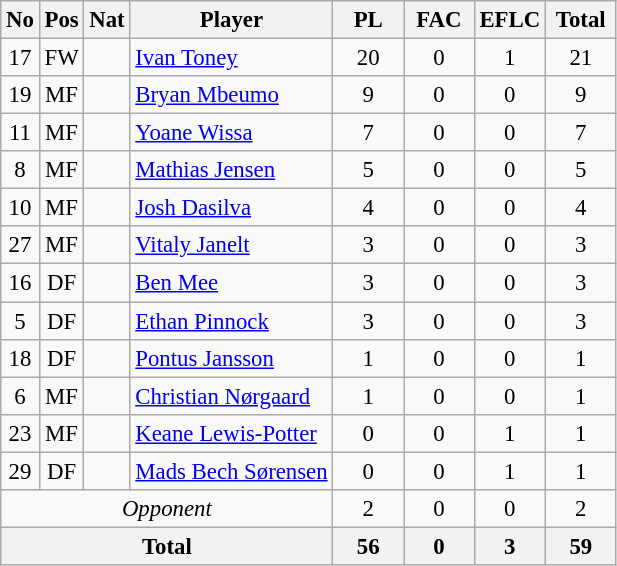<table class="wikitable" style="text-align:center; border:1px #aaa solid; font-size:95%;">
<tr>
<th>No</th>
<th>Pos</th>
<th>Nat</th>
<th>Player</th>
<th style="width:40px">PL</th>
<th style="width:40px">FAC</th>
<th style="width:40px">EFLC</th>
<th style="width:40px">Total</th>
</tr>
<tr>
<td>17</td>
<td>FW</td>
<td></td>
<td style="text-align:left;"><a href='#'>Ivan Toney</a></td>
<td>20</td>
<td>0</td>
<td>1</td>
<td>21</td>
</tr>
<tr>
<td>19</td>
<td>MF</td>
<td></td>
<td style="text-align:left;"><a href='#'>Bryan Mbeumo</a></td>
<td>9</td>
<td>0</td>
<td>0</td>
<td>9</td>
</tr>
<tr>
<td>11</td>
<td>MF</td>
<td></td>
<td style="text-align:left;"><a href='#'>Yoane Wissa</a></td>
<td>7</td>
<td>0</td>
<td>0</td>
<td>7</td>
</tr>
<tr>
<td>8</td>
<td>MF</td>
<td></td>
<td style="text-align:left;"><a href='#'>Mathias Jensen</a></td>
<td>5</td>
<td>0</td>
<td>0</td>
<td>5</td>
</tr>
<tr>
<td>10</td>
<td>MF</td>
<td></td>
<td style="text-align:left;"><a href='#'>Josh Dasilva</a></td>
<td>4</td>
<td>0</td>
<td>0</td>
<td>4</td>
</tr>
<tr>
<td>27</td>
<td>MF</td>
<td></td>
<td style="text-align:left;"><a href='#'>Vitaly Janelt</a></td>
<td>3</td>
<td>0</td>
<td>0</td>
<td>3</td>
</tr>
<tr>
<td>16</td>
<td>DF</td>
<td></td>
<td style="text-align:left;"><a href='#'>Ben Mee</a></td>
<td>3</td>
<td>0</td>
<td>0</td>
<td>3</td>
</tr>
<tr>
<td>5</td>
<td>DF</td>
<td></td>
<td style="text-align:left;"><a href='#'>Ethan Pinnock</a></td>
<td>3</td>
<td>0</td>
<td>0</td>
<td>3</td>
</tr>
<tr>
<td>18</td>
<td>DF</td>
<td></td>
<td style="text-align:left;"><a href='#'>Pontus Jansson</a></td>
<td>1</td>
<td>0</td>
<td>0</td>
<td>1</td>
</tr>
<tr>
<td>6</td>
<td>MF</td>
<td></td>
<td style="text-align:left;"><a href='#'>Christian Nørgaard</a></td>
<td>1</td>
<td>0</td>
<td>0</td>
<td>1</td>
</tr>
<tr>
<td>23</td>
<td>MF</td>
<td></td>
<td style="text-align:left;"><a href='#'>Keane Lewis-Potter</a></td>
<td>0</td>
<td>0</td>
<td>1</td>
<td>1</td>
</tr>
<tr>
<td>29</td>
<td>DF</td>
<td></td>
<td style="text-align:left;"><a href='#'>Mads Bech Sørensen</a></td>
<td>0</td>
<td>0</td>
<td>1</td>
<td>1</td>
</tr>
<tr>
<td colspan="4"><em>Opponent</em></td>
<td>2</td>
<td>0</td>
<td>0</td>
<td>2</td>
</tr>
<tr>
<th colspan="4">Total</th>
<th>56</th>
<th>0</th>
<th>3</th>
<th>59</th>
</tr>
</table>
